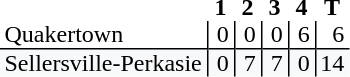<table style="border-collapse: collapse;">
<tr>
<th style="text-align: left;"></th>
<th style="text-align: center; padding: 0px 3px 0px 3px; width:12px;">1</th>
<th style="text-align: center; padding: 0px 3px 0px 3px; width:12px;">2</th>
<th style="text-align: center; padding: 0px 3px 0px 3px; width:12px;">3</th>
<th style="text-align: center; padding: 0px 3px 0px 3px; width:12px;">4</th>
<th style="text-align: center; padding: 0px 3px 0px 3px; width:12px;">T</th>
</tr>
<tr>
<td style="text-align: left; border-bottom: 1px solid black; padding: 0px 3px 0px 3px;">Quakertown</td>
<td style="border-left: 1px solid black; border-bottom: 1px solid black; text-align: right; padding: 0px 3px 0px 3px;">0</td>
<td style="border-left: 1px solid black; border-bottom: 1px solid black; text-align: right; padding: 0px 3px 0px 3px;">0</td>
<td style="border-left: 1px solid black; border-bottom: 1px solid black; text-align: right; padding: 0px 3px 0px 3px;">0</td>
<td style="border-left: 1px solid black; border-bottom: 1px solid black; text-align: right; padding: 0px 3px 0px 3px;">6</td>
<td style="border-left: 1px solid black; border-bottom: 1px solid black; text-align: right; padding: 0px 3px 0px 3px;">6</td>
</tr>
<tr>
<td style="background: #f8f9fa; text-align: left; padding: 0px 3px 0px 3px;">Sellersville-Perkasie</td>
<td style="background: #f8f9fa; border-left: 1px solid black; text-align: right; padding: 0px 3px 0px 3px;">0</td>
<td style="background: #f8f9fa; border-left: 1px solid black; text-align: right; padding: 0px 3px 0px 3px;">7</td>
<td style="background: #f8f9fa; border-left: 1px solid black; text-align: right; padding: 0px 3px 0px 3px;">7</td>
<td style="background: #f8f9fa; border-left: 1px solid black; text-align: right; padding: 0px 3px 0px 3px;">0</td>
<td style="background: #f8f9fa; border-left: 1px solid black; text-align: right; padding: 0px 3px 0px 3px;">14</td>
</tr>
</table>
